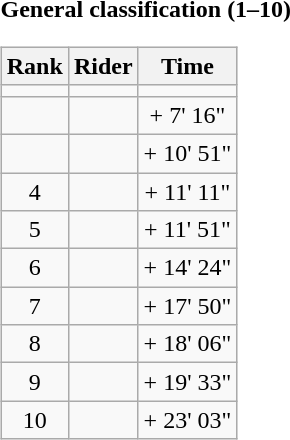<table>
<tr>
<td><strong>General classification (1–10)</strong><br><table class="wikitable">
<tr>
<th scope="col">Rank</th>
<th scope="col">Rider</th>
<th scope="col">Time</th>
</tr>
<tr>
<td style="text-align:center;"></td>
<td></td>
<td style="text-align:center;"></td>
</tr>
<tr>
<td style="text-align:center;"></td>
<td></td>
<td style="text-align:center;">+ 7' 16"</td>
</tr>
<tr>
<td style="text-align:center;"></td>
<td></td>
<td style="text-align:center;">+ 10' 51"</td>
</tr>
<tr>
<td style="text-align:center;">4</td>
<td></td>
<td style="text-align:center;">+ 11' 11"</td>
</tr>
<tr>
<td style="text-align:center;">5</td>
<td></td>
<td style="text-align:center;">+ 11' 51"</td>
</tr>
<tr>
<td style="text-align:center;">6</td>
<td></td>
<td style="text-align:center;">+ 14' 24"</td>
</tr>
<tr>
<td style="text-align:center;">7</td>
<td></td>
<td style="text-align:center;">+ 17' 50"</td>
</tr>
<tr>
<td style="text-align:center;">8</td>
<td></td>
<td style="text-align:center;">+ 18' 06"</td>
</tr>
<tr>
<td style="text-align:center;">9</td>
<td></td>
<td style="text-align:center;">+ 19' 33"</td>
</tr>
<tr>
<td style="text-align:center;">10</td>
<td></td>
<td style="text-align:center;">+ 23' 03"</td>
</tr>
</table>
</td>
</tr>
</table>
